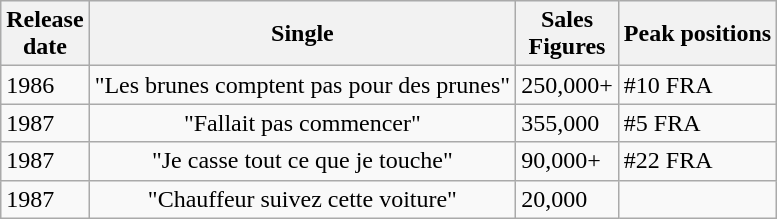<table class="wikitable">
<tr style="background:#ebf5ff;">
<th align="left">Release<br>date</th>
<th align="left">Single</th>
<th align="left">Sales<br>Figures</th>
<th align="left">Peak positions</th>
</tr>
<tr>
<td align="left">1986</td>
<td style="text-align:center;">"Les brunes comptent pas pour des prunes"</td>
<td align="left">250,000+</td>
<td align="left">#10 FRA</td>
</tr>
<tr>
<td align="left">1987</td>
<td style="text-align:center;">"Fallait pas commencer"</td>
<td align="left">355,000</td>
<td align="left">#5 FRA</td>
</tr>
<tr>
<td align="left">1987</td>
<td style="text-align:center;">"Je casse tout ce que je touche"</td>
<td align="left">90,000+</td>
<td align="left">#22 FRA</td>
</tr>
<tr>
<td align="left">1987</td>
<td style="text-align:center;">"Chauffeur suivez cette voiture"</td>
<td align="left">20,000</td>
<td align="left"></td>
</tr>
</table>
